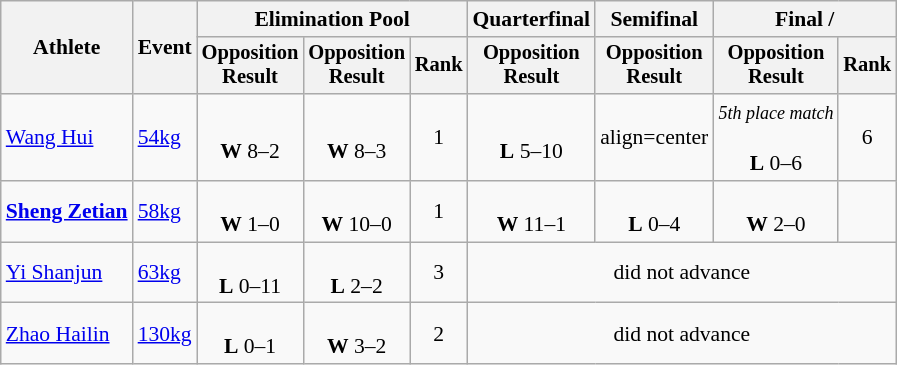<table class="wikitable" style="font-size:90%">
<tr>
<th rowspan="2">Athlete</th>
<th rowspan="2">Event</th>
<th colspan=3>Elimination Pool</th>
<th>Quarterfinal</th>
<th>Semifinal</th>
<th colspan=2>Final / </th>
</tr>
<tr style="font-size: 95%">
<th>Opposition<br>Result</th>
<th>Opposition<br>Result</th>
<th>Rank</th>
<th>Opposition<br>Result</th>
<th>Opposition<br>Result</th>
<th>Opposition<br>Result</th>
<th>Rank</th>
</tr>
<tr>
<td align=left><a href='#'>Wang Hui</a></td>
<td align=left><a href='#'>54kg</a></td>
<td align=center><br><strong>W</strong> 8–2</td>
<td align=center><br><strong>W</strong> 8–3</td>
<td align=center>1</td>
<td align=center><br><strong>L</strong> 5–10</td>
<td>align=center </td>
<td align=center><small><em>5th place match</em></small><br><br><strong>L</strong> 0–6</td>
<td align=center>6</td>
</tr>
<tr>
<td align=left><strong><a href='#'>Sheng Zetian</a></strong></td>
<td align=left><a href='#'>58kg</a></td>
<td align=center><br><strong>W</strong> 1–0</td>
<td align=center><br><strong>W</strong> 10–0</td>
<td align=center>1</td>
<td align=center><br><strong>W</strong> 11–1</td>
<td align=center><br><strong>L</strong> 0–4</td>
<td align=center><br><strong>W</strong> 2–0</td>
<td align=center></td>
</tr>
<tr>
<td align=left><a href='#'>Yi Shanjun</a></td>
<td align=left><a href='#'>63kg</a></td>
<td align=center><br><strong>L</strong> 0–11</td>
<td align=center><br><strong>L</strong> 2–2</td>
<td align=center>3</td>
<td align=center colspan=4>did not advance</td>
</tr>
<tr>
<td align=left><a href='#'>Zhao Hailin</a></td>
<td align=left><a href='#'>130kg</a></td>
<td align=center><br><strong>L</strong> 0–1</td>
<td align=center><br><strong>W</strong> 3–2</td>
<td align=center>2</td>
<td align=center colspan=4>did not advance</td>
</tr>
</table>
